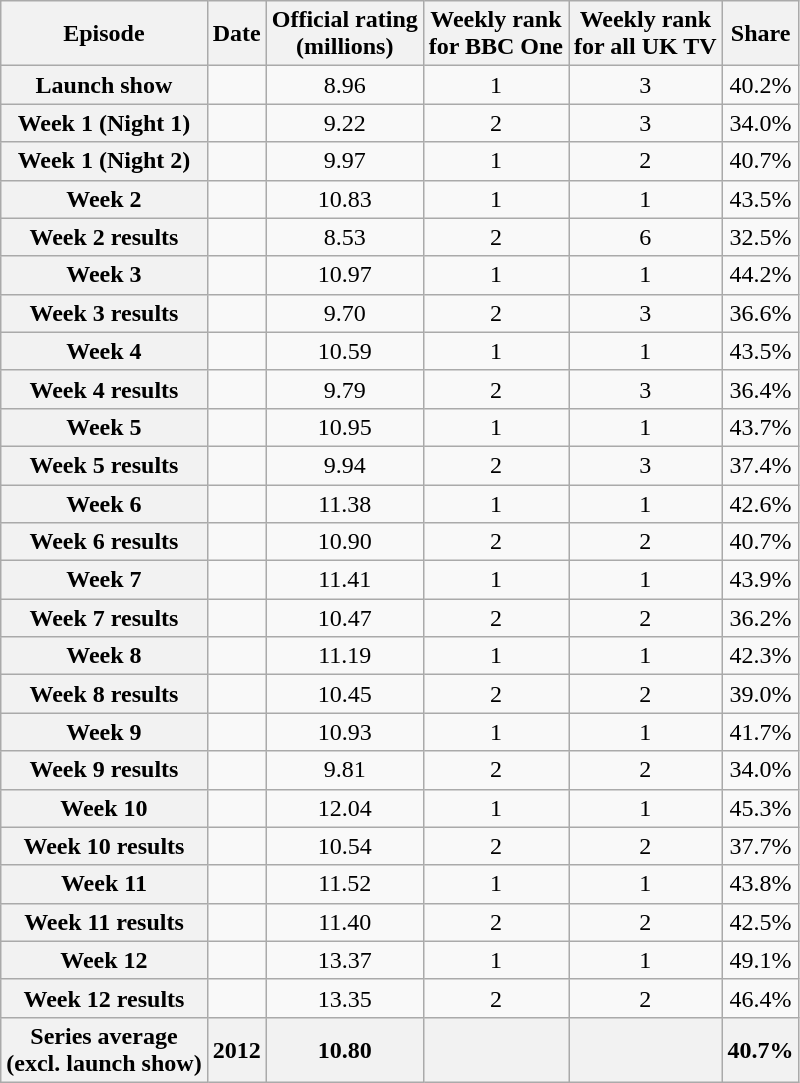<table class="wikitable sortable" style="text-align:center">
<tr>
<th scope="col">Episode</th>
<th scope="col">Date</th>
<th scope="col">Official rating<br>(millions)</th>
<th scope="col">Weekly rank<br>for BBC One</th>
<th scope="col">Weekly rank<br>for all UK TV</th>
<th scope="col">Share</th>
</tr>
<tr>
<th scope="row">Launch show</th>
<td></td>
<td>8.96</td>
<td>1</td>
<td>3</td>
<td>40.2%</td>
</tr>
<tr>
<th scope="row">Week 1 (Night 1)</th>
<td></td>
<td>9.22</td>
<td>2</td>
<td>3</td>
<td>34.0%</td>
</tr>
<tr>
<th scope="row">Week 1 (Night 2)</th>
<td></td>
<td>9.97</td>
<td>1</td>
<td>2</td>
<td>40.7%</td>
</tr>
<tr>
<th scope="row">Week 2</th>
<td></td>
<td>10.83</td>
<td>1</td>
<td>1</td>
<td>43.5%</td>
</tr>
<tr>
<th scope="row">Week 2 results</th>
<td></td>
<td>8.53</td>
<td>2</td>
<td>6</td>
<td>32.5%</td>
</tr>
<tr>
<th scope="row">Week 3</th>
<td></td>
<td>10.97</td>
<td>1</td>
<td>1</td>
<td>44.2%</td>
</tr>
<tr>
<th scope="row">Week 3 results</th>
<td></td>
<td>9.70</td>
<td>2</td>
<td>3</td>
<td>36.6%</td>
</tr>
<tr>
<th scope="row">Week 4</th>
<td></td>
<td>10.59</td>
<td>1</td>
<td>1</td>
<td>43.5%</td>
</tr>
<tr>
<th scope="row">Week 4 results</th>
<td></td>
<td>9.79</td>
<td>2</td>
<td>3</td>
<td>36.4%</td>
</tr>
<tr>
<th scope="row">Week 5</th>
<td></td>
<td>10.95</td>
<td>1</td>
<td>1</td>
<td>43.7%</td>
</tr>
<tr>
<th scope="row">Week 5 results</th>
<td></td>
<td>9.94</td>
<td>2</td>
<td>3</td>
<td>37.4%</td>
</tr>
<tr>
<th scope="row">Week 6</th>
<td></td>
<td>11.38</td>
<td>1</td>
<td>1</td>
<td>42.6%</td>
</tr>
<tr>
<th scope="row">Week 6 results</th>
<td></td>
<td>10.90</td>
<td>2</td>
<td>2</td>
<td>40.7%</td>
</tr>
<tr>
<th scope="row">Week 7</th>
<td></td>
<td>11.41</td>
<td>1</td>
<td>1</td>
<td>43.9%</td>
</tr>
<tr>
<th scope="row">Week 7 results</th>
<td></td>
<td>10.47</td>
<td>2</td>
<td>2</td>
<td>36.2%</td>
</tr>
<tr>
<th scope="row">Week 8</th>
<td></td>
<td>11.19</td>
<td>1</td>
<td>1</td>
<td>42.3%</td>
</tr>
<tr>
<th scope="row">Week 8 results</th>
<td></td>
<td>10.45</td>
<td>2</td>
<td>2</td>
<td>39.0%</td>
</tr>
<tr>
<th scope="row">Week 9</th>
<td></td>
<td>10.93</td>
<td>1</td>
<td>1</td>
<td>41.7%</td>
</tr>
<tr>
<th scope="row">Week 9 results</th>
<td></td>
<td>9.81</td>
<td>2</td>
<td>2</td>
<td>34.0%</td>
</tr>
<tr>
<th scope="row">Week 10</th>
<td></td>
<td>12.04</td>
<td>1</td>
<td>1</td>
<td>45.3%</td>
</tr>
<tr>
<th scope="row">Week 10 results</th>
<td></td>
<td>10.54</td>
<td>2</td>
<td>2</td>
<td>37.7%</td>
</tr>
<tr>
<th scope="row">Week 11</th>
<td></td>
<td>11.52</td>
<td>1</td>
<td>1</td>
<td>43.8%</td>
</tr>
<tr>
<th scope="row">Week 11 results</th>
<td></td>
<td>11.40</td>
<td>2</td>
<td>2</td>
<td>42.5%</td>
</tr>
<tr>
<th scope="row">Week 12</th>
<td></td>
<td>13.37</td>
<td>1</td>
<td>1</td>
<td>49.1%</td>
</tr>
<tr>
<th scope="row">Week 12 results</th>
<td></td>
<td>13.35</td>
<td>2</td>
<td>2</td>
<td>46.4%</td>
</tr>
<tr>
<th>Series average<br>(excl. launch show)</th>
<th>2012</th>
<th>10.80</th>
<th></th>
<th></th>
<th>40.7%</th>
</tr>
</table>
